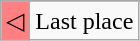<table class="wikitable">
<tr>
</tr>
<tr>
<td style="text-align:center; background-color:#FE8080;">◁</td>
<td>Last place</td>
</tr>
</table>
